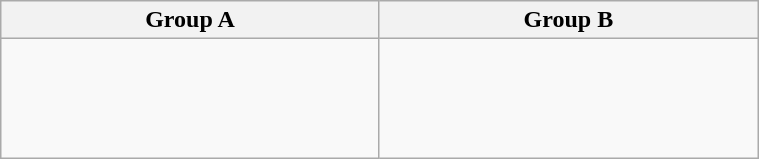<table class="wikitable" width=40%>
<tr>
<th width=25%>Group A</th>
<th width=25%>Group B</th>
</tr>
<tr>
<td><br><br>
<br>
<br>
</td>
<td><br><br>
<br>
<br>
</td>
</tr>
</table>
